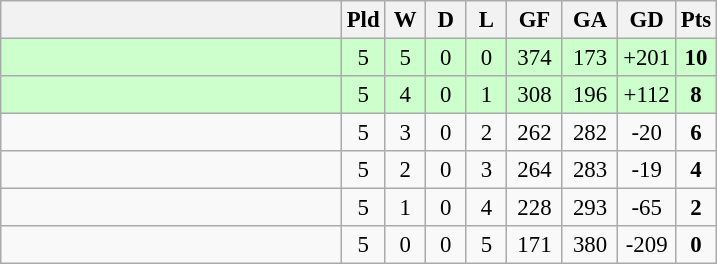<table class="wikitable" style="text-align:center;font-size:95%">
<tr>
<th width=220></th>
<th width=20>Pld</th>
<th width=20>W</th>
<th width=20>D</th>
<th width=20>L</th>
<th width=30>GF</th>
<th width=30>GA</th>
<th width=30>GD</th>
<th width=20>Pts</th>
</tr>
<tr style="background-color:#ccffcc">
<td style="text-align:left;"></td>
<td>5</td>
<td>5</td>
<td>0</td>
<td>0</td>
<td>374</td>
<td>173</td>
<td>+201</td>
<td><strong>10</strong></td>
</tr>
<tr style="background-color:#ccffcc">
<td style="text-align:left;"></td>
<td>5</td>
<td>4</td>
<td>0</td>
<td>1</td>
<td>308</td>
<td>196</td>
<td>+112</td>
<td><strong>8</strong></td>
</tr>
<tr>
<td style="text-align:left;"></td>
<td>5</td>
<td>3</td>
<td>0</td>
<td>2</td>
<td>262</td>
<td>282</td>
<td>-20</td>
<td><strong>6</strong></td>
</tr>
<tr>
<td style="text-align:left;"></td>
<td>5</td>
<td>2</td>
<td>0</td>
<td>3</td>
<td>264</td>
<td>283</td>
<td>-19</td>
<td><strong>4</strong></td>
</tr>
<tr>
<td style="text-align:left;"></td>
<td>5</td>
<td>1</td>
<td>0</td>
<td>4</td>
<td>228</td>
<td>293</td>
<td>-65</td>
<td><strong>2</strong></td>
</tr>
<tr>
<td style="text-align:left;"></td>
<td>5</td>
<td>0</td>
<td>0</td>
<td>5</td>
<td>171</td>
<td>380</td>
<td>-209</td>
<td><strong>0</strong></td>
</tr>
</table>
